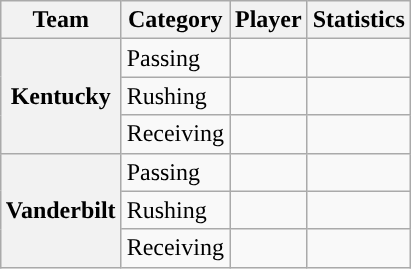<table class="wikitable" style="float:right">
<tr>
<th>Team</th>
<th>Category</th>
<th>Player</th>
<th>Statistics</th>
</tr>
<tr>
<th rowspan=3>Kentucky</th>
<td>Passing</td>
<td></td>
<td></td>
</tr>
<tr>
<td>Rushing</td>
<td></td>
<td></td>
</tr>
<tr>
<td>Receiving</td>
<td></td>
<td></td>
</tr>
<tr>
<th rowspan=3>Vanderbilt</th>
<td>Passing</td>
<td></td>
<td></td>
</tr>
<tr>
<td>Rushing</td>
<td></td>
<td></td>
</tr>
<tr>
<td>Receiving</td>
<td></td>
<td></td>
</tr>
</table>
